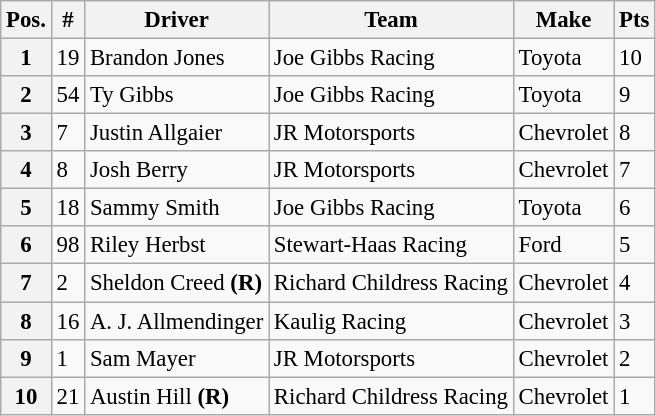<table class="wikitable" style="font-size:95%">
<tr>
<th>Pos.</th>
<th>#</th>
<th>Driver</th>
<th>Team</th>
<th>Make</th>
<th>Pts</th>
</tr>
<tr>
<th>1</th>
<td>19</td>
<td>Brandon Jones</td>
<td>Joe Gibbs Racing</td>
<td>Toyota</td>
<td>10</td>
</tr>
<tr>
<th>2</th>
<td>54</td>
<td>Ty Gibbs</td>
<td>Joe Gibbs Racing</td>
<td>Toyota</td>
<td>9</td>
</tr>
<tr>
<th>3</th>
<td>7</td>
<td>Justin Allgaier</td>
<td>JR Motorsports</td>
<td>Chevrolet</td>
<td>8</td>
</tr>
<tr>
<th>4</th>
<td>8</td>
<td>Josh Berry</td>
<td>JR Motorsports</td>
<td>Chevrolet</td>
<td>7</td>
</tr>
<tr>
<th>5</th>
<td>18</td>
<td>Sammy Smith</td>
<td>Joe Gibbs Racing</td>
<td>Toyota</td>
<td>6</td>
</tr>
<tr>
<th>6</th>
<td>98</td>
<td>Riley Herbst</td>
<td>Stewart-Haas Racing</td>
<td>Ford</td>
<td>5</td>
</tr>
<tr>
<th>7</th>
<td>2</td>
<td>Sheldon Creed <strong>(R)</strong></td>
<td>Richard Childress Racing</td>
<td>Chevrolet</td>
<td>4</td>
</tr>
<tr>
<th>8</th>
<td>16</td>
<td>A. J. Allmendinger</td>
<td>Kaulig Racing</td>
<td>Chevrolet</td>
<td>3</td>
</tr>
<tr>
<th>9</th>
<td>1</td>
<td>Sam Mayer</td>
<td>JR Motorsports</td>
<td>Chevrolet</td>
<td>2</td>
</tr>
<tr>
<th>10</th>
<td>21</td>
<td>Austin Hill <strong>(R)</strong></td>
<td>Richard Childress Racing</td>
<td>Chevrolet</td>
<td>1</td>
</tr>
</table>
